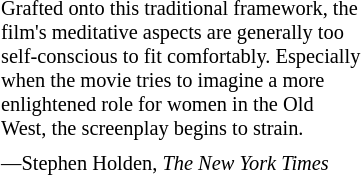<table class="toccolours" style="float: right; margin-left: 1em; margin-right: 2em; font-size: 85%; color:black; width:25em; max-width: 20%;" cellspacing="5">
<tr>
<td style="text-align: left;">Grafted onto this traditional framework, the film's meditative aspects are generally too self-conscious to fit comfortably. Especially when the movie tries to imagine a more enlightened role for women in the Old West, the screenplay begins to strain.</td>
</tr>
<tr>
<td style="text-align: left;">—Stephen Holden, <em>The New York Times</em></td>
</tr>
</table>
